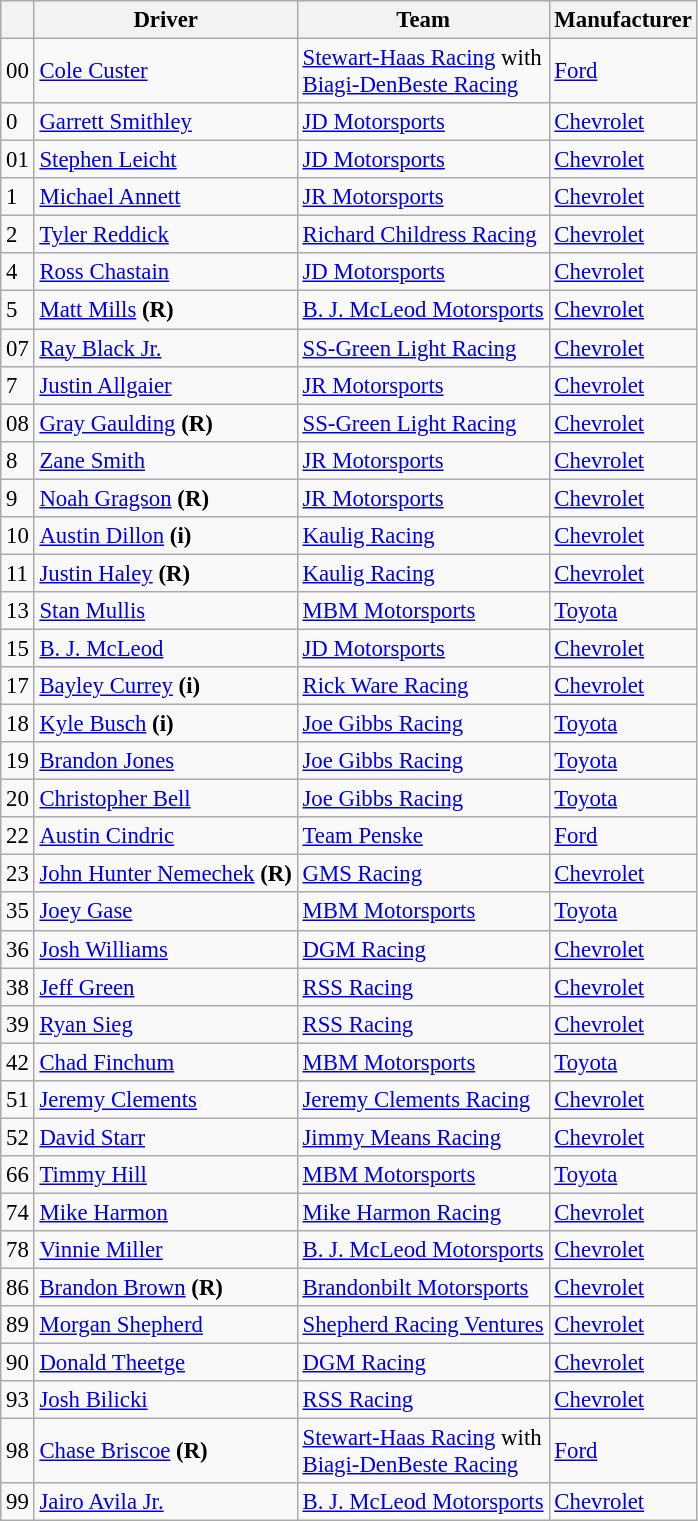<table class="wikitable" style="font-size:95%">
<tr>
<th></th>
<th>Driver</th>
<th>Team</th>
<th>Manufacturer</th>
</tr>
<tr>
<td>00</td>
<td><a href='#'>Cole Custer</a></td>
<td><a href='#'>Stewart-Haas Racing</a> with <br> <a href='#'>Biagi-DenBeste Racing</a></td>
<td><a href='#'>Ford</a></td>
</tr>
<tr>
<td>0</td>
<td><a href='#'>Garrett Smithley</a></td>
<td><a href='#'>JD Motorsports</a></td>
<td><a href='#'>Chevrolet</a></td>
</tr>
<tr>
<td>01</td>
<td><a href='#'>Stephen Leicht</a></td>
<td><a href='#'>JD Motorsports</a></td>
<td><a href='#'>Chevrolet</a></td>
</tr>
<tr>
<td>1</td>
<td><a href='#'>Michael Annett</a></td>
<td><a href='#'>JR Motorsports</a></td>
<td><a href='#'>Chevrolet</a></td>
</tr>
<tr>
<td>2</td>
<td><a href='#'>Tyler Reddick</a></td>
<td><a href='#'>Richard Childress Racing</a></td>
<td><a href='#'>Chevrolet</a></td>
</tr>
<tr>
<td>4</td>
<td><a href='#'>Ross Chastain</a></td>
<td><a href='#'>JD Motorsports</a></td>
<td><a href='#'>Chevrolet</a></td>
</tr>
<tr>
<td>5</td>
<td><a href='#'>Matt Mills</a> <strong>(R)</strong></td>
<td><a href='#'>B. J. McLeod Motorsports</a></td>
<td><a href='#'>Chevrolet</a></td>
</tr>
<tr>
<td>07</td>
<td><a href='#'>Ray Black Jr.</a></td>
<td><a href='#'>SS-Green Light Racing</a></td>
<td><a href='#'>Chevrolet</a></td>
</tr>
<tr>
<td>7</td>
<td><a href='#'>Justin Allgaier</a></td>
<td><a href='#'>JR Motorsports</a></td>
<td><a href='#'>Chevrolet</a></td>
</tr>
<tr>
<td>08</td>
<td><a href='#'>Gray Gaulding</a> <strong>(R)</strong></td>
<td><a href='#'>SS-Green Light Racing</a></td>
<td><a href='#'>Chevrolet</a></td>
</tr>
<tr>
<td>8</td>
<td><a href='#'>Zane Smith</a></td>
<td><a href='#'>JR Motorsports</a></td>
<td><a href='#'>Chevrolet</a></td>
</tr>
<tr>
<td>9</td>
<td><a href='#'>Noah Gragson</a> <strong>(R)</strong></td>
<td><a href='#'>JR Motorsports</a></td>
<td><a href='#'>Chevrolet</a></td>
</tr>
<tr>
<td>10</td>
<td><a href='#'>Austin Dillon</a> <strong>(i)</strong></td>
<td><a href='#'>Kaulig Racing</a></td>
<td><a href='#'>Chevrolet</a></td>
</tr>
<tr>
<td>11</td>
<td><a href='#'>Justin Haley</a> <strong>(R)</strong></td>
<td><a href='#'>Kaulig Racing</a></td>
<td><a href='#'>Chevrolet</a></td>
</tr>
<tr>
<td>13</td>
<td><a href='#'>Stan Mullis</a></td>
<td><a href='#'>MBM Motorsports</a></td>
<td><a href='#'>Toyota</a></td>
</tr>
<tr>
<td>15</td>
<td><a href='#'>B. J. McLeod</a></td>
<td><a href='#'>JD Motorsports</a></td>
<td><a href='#'>Chevrolet</a></td>
</tr>
<tr>
<td>17</td>
<td><a href='#'>Bayley Currey</a> <strong>(i)</strong></td>
<td><a href='#'>Rick Ware Racing</a></td>
<td><a href='#'>Chevrolet</a></td>
</tr>
<tr>
<td>18</td>
<td><a href='#'>Kyle Busch</a> <strong>(i)</strong></td>
<td><a href='#'>Joe Gibbs Racing</a></td>
<td><a href='#'>Toyota</a></td>
</tr>
<tr>
<td>19</td>
<td><a href='#'>Brandon Jones</a></td>
<td><a href='#'>Joe Gibbs Racing</a></td>
<td><a href='#'>Toyota</a></td>
</tr>
<tr>
<td>20</td>
<td><a href='#'>Christopher Bell</a></td>
<td><a href='#'>Joe Gibbs Racing</a></td>
<td><a href='#'>Toyota</a></td>
</tr>
<tr>
<td>22</td>
<td><a href='#'>Austin Cindric</a></td>
<td><a href='#'>Team Penske</a></td>
<td><a href='#'>Ford</a></td>
</tr>
<tr>
<td>23</td>
<td><a href='#'>John Hunter Nemechek</a> <strong>(R)</strong></td>
<td><a href='#'>GMS Racing</a></td>
<td><a href='#'>Chevrolet</a></td>
</tr>
<tr>
<td>35</td>
<td><a href='#'>Joey Gase</a></td>
<td><a href='#'>MBM Motorsports</a></td>
<td><a href='#'>Toyota</a></td>
</tr>
<tr>
<td>36</td>
<td><a href='#'>Josh Williams</a></td>
<td><a href='#'>DGM Racing</a></td>
<td><a href='#'>Chevrolet</a></td>
</tr>
<tr>
<td>38</td>
<td><a href='#'>Jeff Green</a></td>
<td><a href='#'>RSS Racing</a></td>
<td><a href='#'>Chevrolet</a></td>
</tr>
<tr>
<td>39</td>
<td><a href='#'>Ryan Sieg</a></td>
<td><a href='#'>RSS Racing</a></td>
<td><a href='#'>Chevrolet</a></td>
</tr>
<tr>
<td>42</td>
<td><a href='#'>Chad Finchum</a></td>
<td><a href='#'>MBM Motorsports</a></td>
<td><a href='#'>Toyota</a></td>
</tr>
<tr>
<td>51</td>
<td><a href='#'>Jeremy Clements</a></td>
<td><a href='#'>Jeremy Clements Racing</a></td>
<td><a href='#'>Chevrolet</a></td>
</tr>
<tr>
<td>52</td>
<td><a href='#'>David Starr</a></td>
<td><a href='#'>Jimmy Means Racing</a></td>
<td><a href='#'>Chevrolet</a></td>
</tr>
<tr>
<td>66</td>
<td><a href='#'>Timmy Hill</a></td>
<td><a href='#'>MBM Motorsports</a></td>
<td><a href='#'>Toyota</a></td>
</tr>
<tr>
<td>74</td>
<td><a href='#'>Mike Harmon</a></td>
<td><a href='#'>Mike Harmon Racing</a></td>
<td><a href='#'>Chevrolet</a></td>
</tr>
<tr>
<td>78</td>
<td><a href='#'>Vinnie Miller</a></td>
<td><a href='#'>B. J. McLeod Motorsports</a></td>
<td><a href='#'>Chevrolet</a></td>
</tr>
<tr>
<td>86</td>
<td><a href='#'>Brandon Brown</a> <strong>(R)</strong></td>
<td><a href='#'>Brandonbilt Motorsports</a></td>
<td><a href='#'>Chevrolet</a></td>
</tr>
<tr>
<td>89</td>
<td><a href='#'>Morgan Shepherd</a></td>
<td><a href='#'>Shepherd Racing Ventures</a></td>
<td><a href='#'>Chevrolet</a></td>
</tr>
<tr>
<td>90</td>
<td><a href='#'>Donald Theetge</a></td>
<td><a href='#'>DGM Racing</a></td>
<td><a href='#'>Chevrolet</a></td>
</tr>
<tr>
<td>93</td>
<td><a href='#'>Josh Bilicki</a></td>
<td><a href='#'>RSS Racing</a></td>
<td><a href='#'>Chevrolet</a></td>
</tr>
<tr>
<td>98</td>
<td><a href='#'>Chase Briscoe</a> <strong>(R)</strong></td>
<td><a href='#'>Stewart-Haas Racing</a> with <br> <a href='#'>Biagi-DenBeste Racing</a></td>
<td><a href='#'>Ford</a></td>
</tr>
<tr>
<td>99</td>
<td><a href='#'>Jairo Avila Jr.</a></td>
<td><a href='#'>B. J. McLeod Motorsports</a></td>
<td><a href='#'>Chevrolet</a></td>
</tr>
</table>
